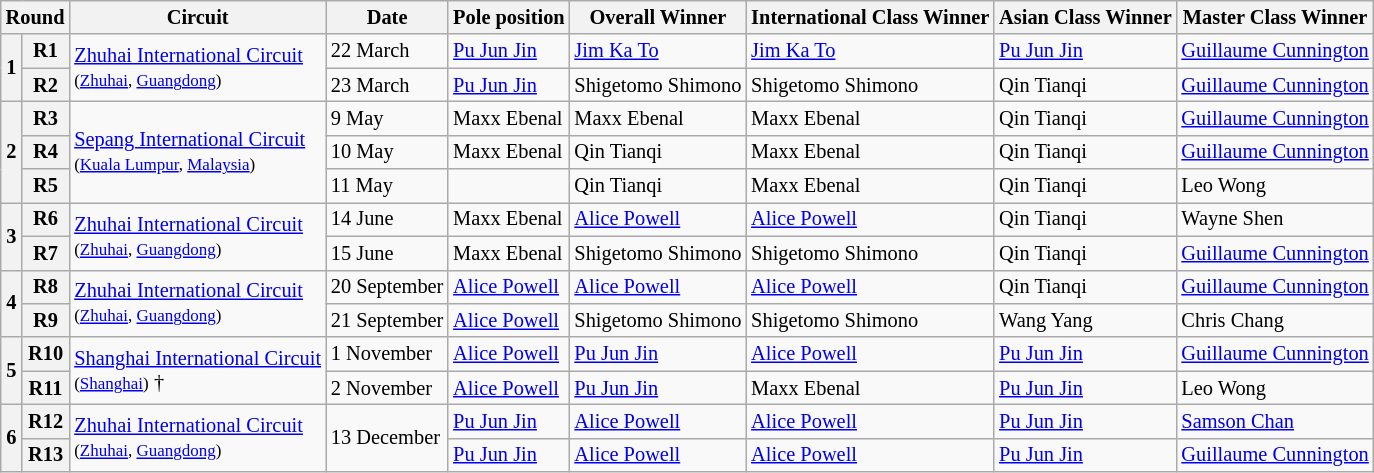<table class="wikitable" style="font-size: 85%">
<tr>
<th colspan=2>Round</th>
<th>Circuit</th>
<th>Date</th>
<th>Pole position</th>
<th>Overall Winner</th>
<th>International Class Winner</th>
<th>Asian Class Winner</th>
<th>Master Class Winner</th>
</tr>
<tr>
<th rowspan=2>1</th>
<th>R1</th>
<td rowspan=2><a href='#'>Zhuhai International Circuit</a><br><small>(<a href='#'>Zhuhai</a>, <a href='#'>Guangdong</a>)</small></td>
<td>22 March</td>
<td> <a href='#'>Pu Jun Jin</a></td>
<td> <a href='#'>Jim Ka To</a></td>
<td> <a href='#'>Jim Ka To</a></td>
<td> <a href='#'>Pu Jun Jin</a></td>
<td> <a href='#'>Guillaume Cunnington</a></td>
</tr>
<tr>
<th>R2</th>
<td>23 March</td>
<td> <a href='#'>Pu Jun Jin</a></td>
<td> Shigetomo Shimono</td>
<td> Shigetomo Shimono</td>
<td> Qin Tianqi</td>
<td> <a href='#'>Guillaume Cunnington</a></td>
</tr>
<tr>
<th rowspan=3>2</th>
<th>R3</th>
<td rowspan=3><a href='#'>Sepang International Circuit</a><br><small>(<a href='#'>Kuala Lumpur</a>, <a href='#'>Malaysia</a>)</small></td>
<td>9 May</td>
<td> Maxx Ebenal</td>
<td> Maxx Ebenal</td>
<td> Maxx Ebenal</td>
<td> Qin Tianqi</td>
<td> <a href='#'>Guillaume Cunnington</a></td>
</tr>
<tr>
<th>R4</th>
<td>10 May</td>
<td> Maxx Ebenal</td>
<td> Qin Tianqi</td>
<td> Maxx Ebenal</td>
<td> Qin Tianqi</td>
<td> <a href='#'>Guillaume Cunnington</a></td>
</tr>
<tr>
<th>R5</th>
<td>11 May</td>
<td></td>
<td> Qin Tianqi</td>
<td> Maxx Ebenal</td>
<td> Qin Tianqi</td>
<td> Leo Wong</td>
</tr>
<tr>
<th rowspan=2>3</th>
<th>R6</th>
<td rowspan=2><a href='#'>Zhuhai International Circuit</a><br><small>(<a href='#'>Zhuhai</a>, <a href='#'>Guangdong</a>)</small></td>
<td>14 June</td>
<td> Maxx Ebenal</td>
<td> <a href='#'>Alice Powell</a></td>
<td> <a href='#'>Alice Powell</a></td>
<td> Qin Tianqi</td>
<td> Wayne Shen</td>
</tr>
<tr>
<th>R7</th>
<td>15 June</td>
<td> Maxx Ebenal</td>
<td> Shigetomo Shimono</td>
<td> Shigetomo Shimono</td>
<td> Qin Tianqi</td>
<td> <a href='#'>Guillaume Cunnington</a></td>
</tr>
<tr>
<th rowspan=2>4</th>
<th>R8</th>
<td rowspan=2><a href='#'>Zhuhai International Circuit</a><br><small>(<a href='#'>Zhuhai</a>, <a href='#'>Guangdong</a>)</small></td>
<td>20 September</td>
<td> <a href='#'>Alice Powell</a></td>
<td> <a href='#'>Alice Powell</a></td>
<td> <a href='#'>Alice Powell</a></td>
<td> Qin Tianqi</td>
<td> <a href='#'>Guillaume Cunnington</a></td>
</tr>
<tr>
<th>R9</th>
<td>21 September</td>
<td> <a href='#'>Alice Powell</a></td>
<td> Shigetomo Shimono</td>
<td> Shigetomo Shimono</td>
<td> Wang Yang</td>
<td> Chris Chang</td>
</tr>
<tr>
<th rowspan=2>5</th>
<th>R10</th>
<td rowspan=2><a href='#'>Shanghai International Circuit</a><br><small>(<a href='#'>Shanghai</a>)</small> †</td>
<td>1 November</td>
<td> <a href='#'>Alice Powell</a></td>
<td> <a href='#'>Pu Jun Jin</a></td>
<td> <a href='#'>Alice Powell</a></td>
<td> <a href='#'>Pu Jun Jin</a></td>
<td> <a href='#'>Guillaume Cunnington</a></td>
</tr>
<tr>
<th>R11</th>
<td>2 November</td>
<td> <a href='#'>Alice Powell</a></td>
<td> <a href='#'>Pu Jun Jin</a></td>
<td> Maxx Ebenal</td>
<td> <a href='#'>Pu Jun Jin</a></td>
<td> Leo Wong</td>
</tr>
<tr>
<th rowspan=2>6</th>
<th>R12</th>
<td rowspan=2><a href='#'>Zhuhai International Circuit</a><br><small>(<a href='#'>Zhuhai</a>, <a href='#'>Guangdong</a>)</small></td>
<td rowspan=2>13 December</td>
<td> <a href='#'>Pu Jun Jin</a></td>
<td> <a href='#'>Alice Powell</a></td>
<td> <a href='#'>Alice Powell</a></td>
<td> <a href='#'>Pu Jun Jin</a></td>
<td> <a href='#'>Samson Chan</a></td>
</tr>
<tr>
<th>R13</th>
<td> <a href='#'>Pu Jun Jin</a></td>
<td> <a href='#'>Alice Powell</a></td>
<td> <a href='#'>Alice Powell</a></td>
<td> <a href='#'>Pu Jun Jin</a></td>
<td> <a href='#'>Guillaume Cunnington</a></td>
</tr>
</table>
